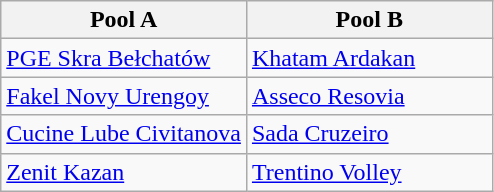<table class="wikitable">
<tr>
<th width=50%>Pool A</th>
<th width=50%>Pool B</th>
</tr>
<tr>
<td> <a href='#'>PGE Skra Bełchatów</a></td>
<td> <a href='#'>Khatam Ardakan</a></td>
</tr>
<tr>
<td> <a href='#'>Fakel Novy Urengoy</a></td>
<td> <a href='#'>Asseco Resovia</a></td>
</tr>
<tr>
<td> <a href='#'>Cucine Lube Civitanova</a></td>
<td> <a href='#'>Sada Cruzeiro</a></td>
</tr>
<tr>
<td> <a href='#'>Zenit Kazan</a></td>
<td> <a href='#'>Trentino Volley</a></td>
</tr>
</table>
